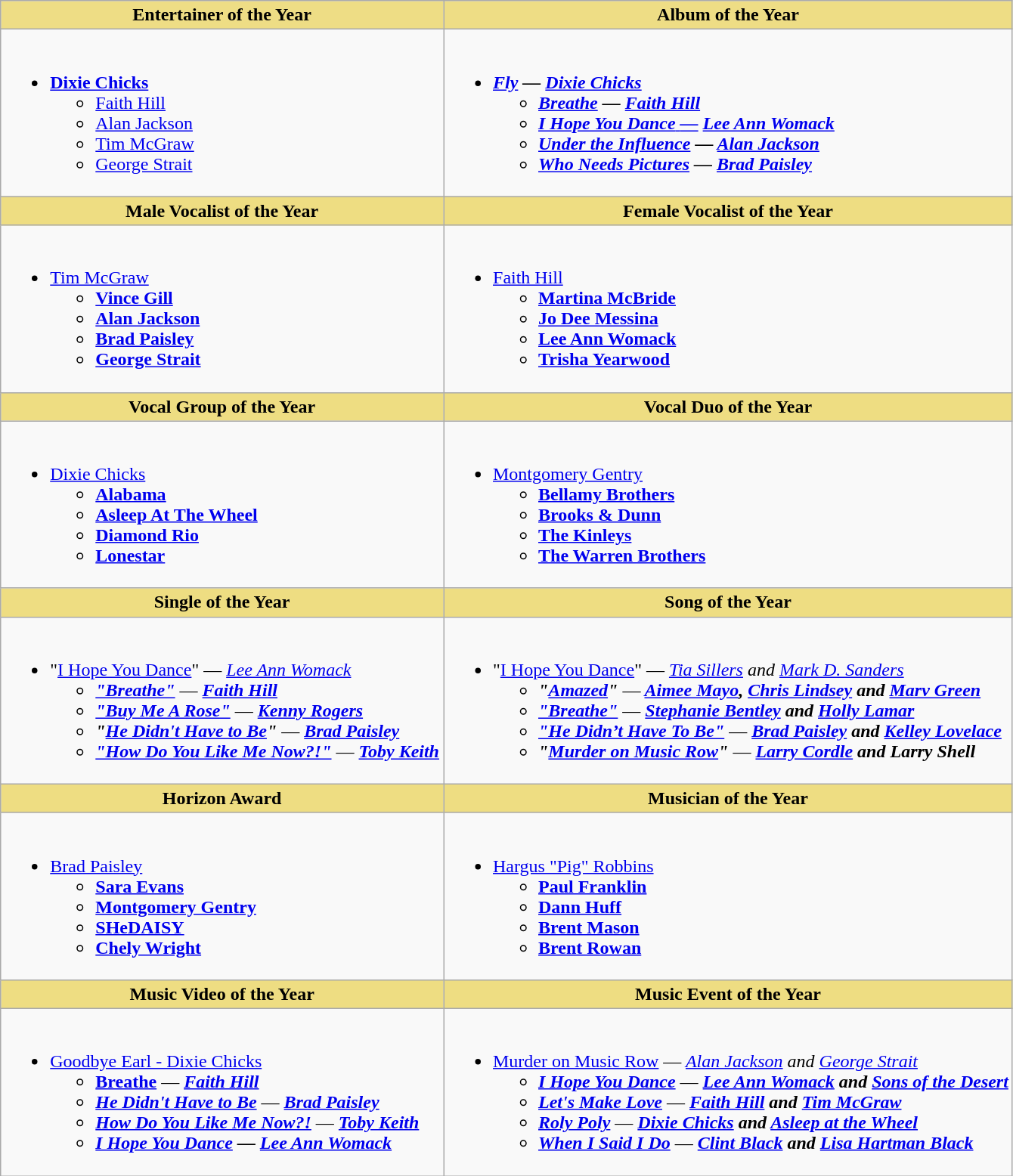<table class="wikitable">
<tr>
<th style="background:#EEDD85; width=50%">Entertainer of the Year</th>
<th style="background:#EEDD85; width=50%">Album of the Year</th>
</tr>
<tr>
<td valign="top"><br><ul><li><strong><a href='#'>Dixie Chicks</a></strong><ul><li><a href='#'>Faith Hill</a></li><li><a href='#'>Alan Jackson</a></li><li><a href='#'>Tim McGraw</a></li><li><a href='#'>George Strait</a></li></ul></li></ul></td>
<td valign="top"><br><ul><li><strong><a href='#'><em>Fly</em></a> <em>— <a href='#'>Dixie Chicks</a><strong><em><ul><li><a href='#'></em>Breathe<em></a> </em>— <a href='#'>Faith Hill</a><em></li><li><a href='#'></em>I Hope You Dance<em> </em></strong>—<strong><em></a> <a href='#'>Lee Ann Womack</a></li><li><a href='#'></em>Under the Influence<em></a> </em>— <a href='#'>Alan Jackson</a><em></li><li></em><a href='#'>Who Needs Pictures</a><em> </em></strong>—<strong><em> <a href='#'>Brad Paisley</a></li></ul></li></ul></td>
</tr>
<tr>
<th style="background:#EEDD82; width=50%">Male Vocalist of the Year</th>
<th style="background:#EEDD82; width=50%">Female Vocalist of the Year</th>
</tr>
<tr>
<td valign="top"><br><ul><li></strong><a href='#'>Tim McGraw</a><strong><ul><li><a href='#'>Vince Gill</a></li><li><a href='#'>Alan Jackson</a></li><li><a href='#'>Brad Paisley</a></li><li><a href='#'>George Strait</a></li></ul></li></ul></td>
<td valign="top"><br><ul><li></strong><a href='#'>Faith Hill</a><strong><ul><li><a href='#'>Martina McBride</a></li><li><a href='#'>Jo Dee Messina</a></li><li><a href='#'>Lee Ann Womack</a></li><li><a href='#'>Trisha Yearwood</a></li></ul></li></ul></td>
</tr>
<tr>
<th style="background:#EEDD82; width=50%">Vocal Group of the Year</th>
<th style="background:#EEDD82; width=50%">Vocal Duo of the Year</th>
</tr>
<tr>
<td valign="top"><br><ul><li></strong><a href='#'>Dixie Chicks</a><strong><ul><li><a href='#'>Alabama</a></li><li><a href='#'>Asleep At The Wheel</a></li><li><a href='#'>Diamond Rio</a></li><li><a href='#'>Lonestar</a></li></ul></li></ul></td>
<td valign="top"><br><ul><li></strong><a href='#'>Montgomery Gentry</a><strong><ul><li><a href='#'>Bellamy Brothers</a></li><li><a href='#'>Brooks & Dunn</a></li><li><a href='#'>The Kinleys</a></li><li><a href='#'>The Warren Brothers</a></li></ul></li></ul></td>
</tr>
<tr>
<th style="background:#EEDD82; width=50%">Single of the Year</th>
<th style="background:#EEDD82; width=50%">Song of the Year</th>
</tr>
<tr>
<td valign="top"><br><ul><li></strong>"<a href='#'>I Hope You Dance</a>"<strong> </em></strong>—<strong><em> </strong><a href='#'>Lee Ann Womack</a><strong><ul><li><a href='#'>"Breathe"</a> </em></strong>—<strong><em> <a href='#'>Faith Hill</a></li><li><a href='#'>"Buy Me A Rose"</a> </em></strong>—<strong><em> <a href='#'>Kenny Rogers</a></li><li>"<a href='#'>He Didn't Have to Be</a>" </em></strong>—<strong><em> <a href='#'>Brad Paisley</a></li><li><a href='#'>"How Do You Like Me Now?!"</a> </em></strong>—<strong><em> <a href='#'>Toby Keith</a></li></ul></li></ul></td>
<td valign="top"><br><ul><li></strong>"<a href='#'>I Hope You Dance</a>" </em>—<em> <a href='#'>Tia Sillers</a> and <a href='#'>Mark D. Sanders</a><strong><ul><li>"<a href='#'>Amazed</a>" </em></strong>—<strong><em> <a href='#'>Aimee Mayo</a>, <a href='#'>Chris Lindsey</a> and <a href='#'>Marv Green</a></li><li><a href='#'>"Breathe"</a> </em></strong>—<strong><em> <a href='#'>Stephanie Bentley</a> and <a href='#'>Holly Lamar</a></li><li><a href='#'>"He Didn’t Have To Be"</a> </em></strong>—<strong><em> <a href='#'>Brad Paisley</a> and <a href='#'>Kelley Lovelace</a></li><li>"<a href='#'>Murder on Music Row</a>" </em></strong>—<strong><em> <a href='#'>Larry Cordle</a> and Larry Shell</li></ul></li></ul></td>
</tr>
<tr>
<th style="background:#EEDD82; width=50%">Horizon Award</th>
<th style="background:#EEDD82; width=50%">Musician of the Year</th>
</tr>
<tr>
<td valign="top"><br><ul><li></strong><a href='#'>Brad Paisley</a><strong><ul><li><a href='#'>Sara Evans</a></li><li><a href='#'>Montgomery Gentry</a></li><li><a href='#'>SHeDAISY</a></li><li><a href='#'>Chely Wright</a></li></ul></li></ul></td>
<td valign="top"><br><ul><li></strong><a href='#'>Hargus "Pig" Robbins</a><strong><ul><li><a href='#'>Paul Franklin</a></li><li><a href='#'>Dann Huff</a></li><li><a href='#'>Brent Mason</a></li><li><a href='#'>Brent Rowan</a></li></ul></li></ul></td>
</tr>
<tr>
<th style="background:#EEDD82; width=50%">Music Video of the Year</th>
<th style="background:#EEDD82; width=50%">Music Event of the Year</th>
</tr>
<tr>
<td valign="top"><br><ul><li><a href='#'></strong>Goodbye Earl - Dixie Chicks<strong></a><ul><li><a href='#'>Breathe</a> </em></strong>—<strong><em> <a href='#'>Faith Hill</a></li><li><a href='#'>He Didn't Have to Be</a> </em></strong>—<strong><em> <a href='#'>Brad Paisley</a></li><li><a href='#'>How Do You Like Me Now?!</a>  </em></strong>—<strong><em> <a href='#'>Toby Keith</a></li><li><a href='#'>I Hope You Dance</a> </em>—<em> <a href='#'>Lee Ann Womack</a></li></ul></li></ul></td>
<td valign="top"><br><ul><li></strong><a href='#'>Murder on Music Row</a> </em>—<em> <a href='#'>Alan Jackson</a> and <a href='#'>George Strait</a><strong><ul><li><a href='#'>I Hope You Dance</a> </em></strong>—<strong><em> <a href='#'>Lee Ann Womack</a> and <a href='#'>Sons of the Desert</a></li><li><a href='#'>Let's Make Love</a> </em></strong>—<strong><em> <a href='#'>Faith Hill</a> and <a href='#'>Tim McGraw</a></li><li><a href='#'>Roly Poly</a> </em></strong>—<strong><em> <a href='#'>Dixie Chicks</a> and <a href='#'>Asleep at the Wheel</a></li><li><a href='#'>When I Said I Do</a> </em></strong>—<strong><em> <a href='#'>Clint Black</a> and <a href='#'>Lisa Hartman Black</a></li></ul></li></ul></td>
</tr>
</table>
